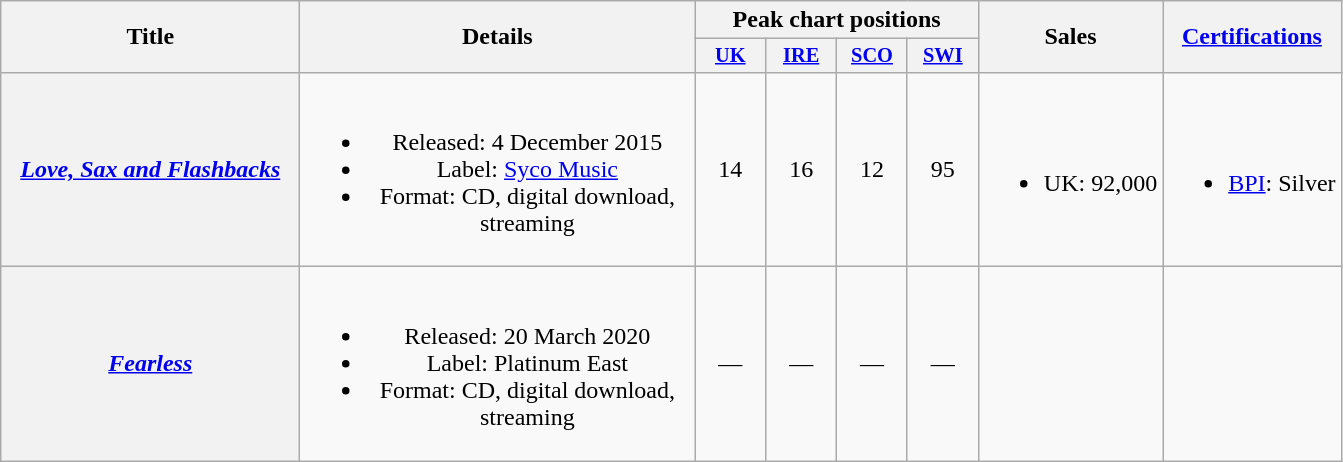<table class="wikitable plainrowheaders" style="text-align:center">
<tr>
<th scope="col" rowspan="2" style="width:12em;">Title</th>
<th scope="col" rowspan="2" style="width:16em;">Details</th>
<th scope="col" colspan="4">Peak chart positions</th>
<th scope="col" rowspan="2">Sales</th>
<th scope="col" rowspan="2"><a href='#'>Certifications</a></th>
</tr>
<tr>
<th scope="col" style="width:3em;font-size:85%;"><a href='#'>UK</a><br></th>
<th scope="col" style="width:3em;font-size:85%;"><a href='#'>IRE</a><br></th>
<th scope="col" style="width:3em;font-size:85%;"><a href='#'>SCO</a><br></th>
<th scope="col" style="width:3em;font-size:85%;"><a href='#'>SWI</a><br></th>
</tr>
<tr>
<th scope="row"><em><a href='#'>Love, Sax and Flashbacks</a></em></th>
<td><br><ul><li>Released: 4 December 2015</li><li>Label: <a href='#'>Syco Music</a></li><li>Format: CD, digital download, streaming</li></ul></td>
<td>14</td>
<td>16</td>
<td>12</td>
<td>95</td>
<td><br><ul><li>UK: 92,000</li></ul></td>
<td><br><ul><li><a href='#'>BPI</a>: Silver</li></ul></td>
</tr>
<tr>
<th scope="row"><em><a href='#'>Fearless</a></em></th>
<td><br><ul><li>Released: 20 March 2020</li><li>Label: Platinum East</li><li>Format: CD, digital download, streaming</li></ul></td>
<td>—</td>
<td>—</td>
<td>—</td>
<td>—</td>
<td></td>
<td></td>
</tr>
</table>
